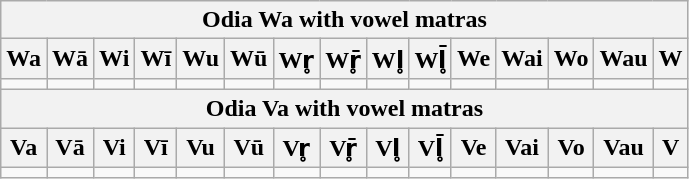<table class=wikitable>
<tr>
<th colspan=15>Odia Wa with vowel matras</th>
</tr>
<tr>
<th>Wa</th>
<th>Wā</th>
<th>Wi</th>
<th>Wī</th>
<th>Wu</th>
<th>Wū</th>
<th>Wr̥</th>
<th>Wr̥̄</th>
<th>Wl̥</th>
<th>Wl̥̄</th>
<th>We</th>
<th>Wai</th>
<th>Wo</th>
<th>Wau</th>
<th>W</th>
</tr>
<tr>
<td></td>
<td></td>
<td></td>
<td></td>
<td></td>
<td></td>
<td></td>
<td></td>
<td></td>
<td></td>
<td></td>
<td></td>
<td></td>
<td></td>
<td></td>
</tr>
<tr>
<th colspan=15>Odia Va with vowel matras</th>
</tr>
<tr>
<th>Va</th>
<th>Vā</th>
<th>Vi</th>
<th>Vī</th>
<th>Vu</th>
<th>Vū</th>
<th>Vr̥</th>
<th>Vr̥̄</th>
<th>Vl̥</th>
<th>Vl̥̄</th>
<th>Ve</th>
<th>Vai</th>
<th>Vo</th>
<th>Vau</th>
<th>V</th>
</tr>
<tr>
<td></td>
<td></td>
<td></td>
<td></td>
<td></td>
<td></td>
<td></td>
<td></td>
<td></td>
<td></td>
<td></td>
<td></td>
<td></td>
<td></td>
<td></td>
</tr>
</table>
